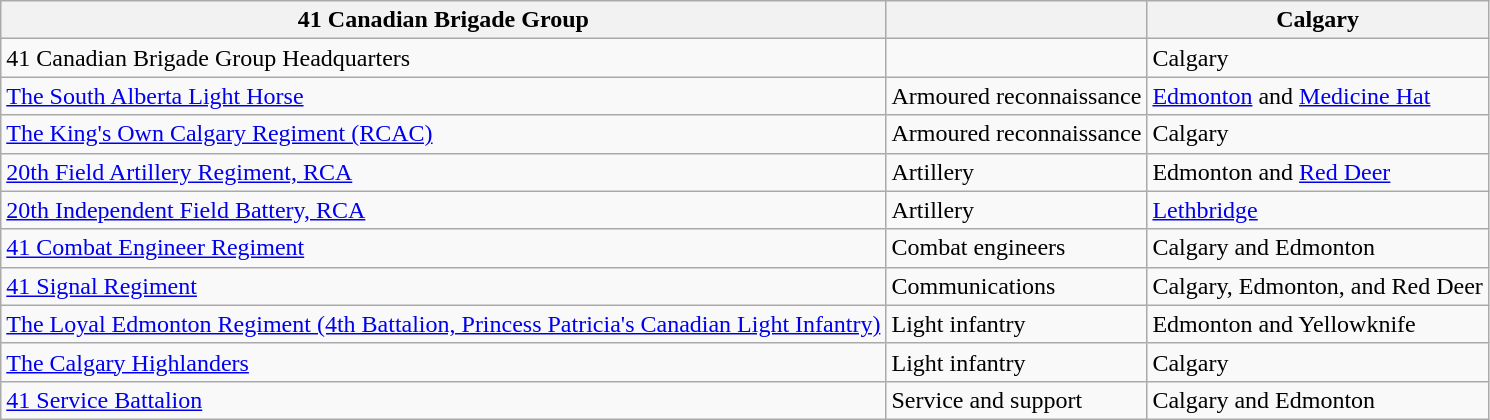<table class=wikitable>
<tr>
<th><strong>41 Canadian Brigade Group</strong></th>
<th></th>
<th>Calgary</th>
</tr>
<tr>
<td>41 Canadian Brigade Group Headquarters</td>
<td></td>
<td>Calgary</td>
</tr>
<tr>
<td><a href='#'>The South Alberta Light Horse</a></td>
<td>Armoured reconnaissance</td>
<td><a href='#'>Edmonton</a> and <a href='#'>Medicine Hat</a></td>
</tr>
<tr>
<td><a href='#'>The King's Own Calgary Regiment (RCAC)</a></td>
<td>Armoured reconnaissance</td>
<td>Calgary</td>
</tr>
<tr>
<td><a href='#'>20th Field Artillery Regiment, RCA</a></td>
<td>Artillery</td>
<td>Edmonton and <a href='#'>Red Deer</a></td>
</tr>
<tr>
<td><a href='#'>20th Independent Field Battery, RCA</a></td>
<td>Artillery</td>
<td><a href='#'>Lethbridge</a></td>
</tr>
<tr>
<td><a href='#'>41 Combat Engineer Regiment</a></td>
<td>Combat engineers</td>
<td>Calgary and Edmonton</td>
</tr>
<tr>
<td><a href='#'>41 Signal Regiment</a></td>
<td>Communications</td>
<td>Calgary, Edmonton, and Red Deer</td>
</tr>
<tr>
<td><a href='#'>The Loyal Edmonton Regiment (4th Battalion, Princess Patricia's Canadian Light Infantry)</a></td>
<td>Light infantry</td>
<td>Edmonton and Yellowknife</td>
</tr>
<tr>
<td><a href='#'>The Calgary Highlanders</a></td>
<td>Light infantry</td>
<td>Calgary</td>
</tr>
<tr>
<td><a href='#'>41 Service Battalion</a></td>
<td>Service and support</td>
<td>Calgary and Edmonton</td>
</tr>
</table>
